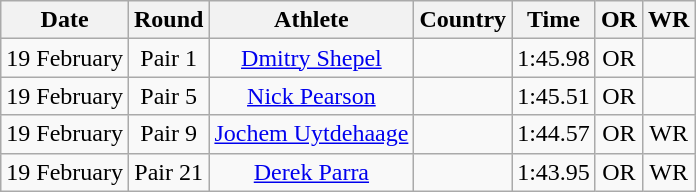<table class="wikitable" style="text-align:center">
<tr>
<th>Date</th>
<th>Round</th>
<th>Athlete</th>
<th>Country</th>
<th>Time</th>
<th>OR</th>
<th>WR</th>
</tr>
<tr>
<td>19 February</td>
<td>Pair 1</td>
<td><a href='#'>Dmitry Shepel</a></td>
<td></td>
<td>1:45.98</td>
<td>OR</td>
<td></td>
</tr>
<tr>
<td>19 February</td>
<td>Pair 5</td>
<td><a href='#'>Nick Pearson</a></td>
<td></td>
<td>1:45.51</td>
<td>OR</td>
<td></td>
</tr>
<tr>
<td>19 February</td>
<td>Pair 9</td>
<td><a href='#'>Jochem Uytdehaage</a></td>
<td></td>
<td>1:44.57</td>
<td>OR</td>
<td>WR</td>
</tr>
<tr>
<td>19 February</td>
<td>Pair 21</td>
<td><a href='#'>Derek Parra</a></td>
<td></td>
<td>1:43.95</td>
<td>OR</td>
<td>WR</td>
</tr>
</table>
